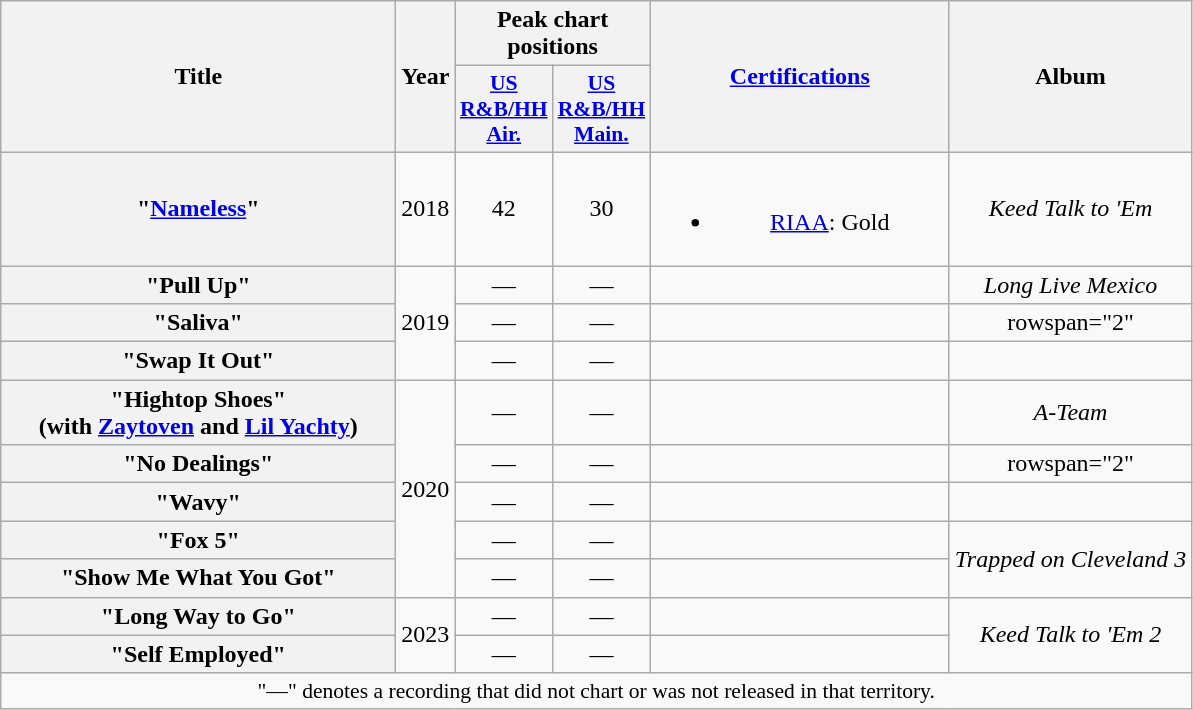<table class="wikitable plainrowheaders" style="text-align:center;">
<tr>
<th scope="col" rowspan="2" style="width:16em;">Title</th>
<th scope="col" rowspan="2">Year</th>
<th colspan="2">Peak chart positions</th>
<th scope="col" rowspan="2" style="width:12em;"><a href='#'>Certifications</a></th>
<th scope="col" rowspan="2">Album</th>
</tr>
<tr>
<th scope="col" style="width:3em;font-size:90%;"><a href='#'>US R&B/HH Air.</a><br></th>
<th scope="col" style="width:3em;font-size:90%;"><a href='#'>US<br>R&B/HH<br>Main.</a><br></th>
</tr>
<tr>
<th scope="row">"<a href='#'>Nameless</a>"</th>
<td>2018</td>
<td>42</td>
<td>30</td>
<td><br><ul><li><a href='#'>RIAA</a>: Gold</li></ul></td>
<td><em>Keed Talk to 'Em</em></td>
</tr>
<tr>
<th scope="row">"Pull Up"<br></th>
<td rowspan="3">2019</td>
<td>—</td>
<td>—</td>
<td></td>
<td><em>Long Live Mexico</em></td>
</tr>
<tr>
<th scope="row">"Saliva"</th>
<td>—</td>
<td>—</td>
<td></td>
<td>rowspan="2" </td>
</tr>
<tr>
<th scope="row">"Swap It Out"<br></th>
<td>—</td>
<td>—</td>
<td></td>
</tr>
<tr>
<th scope="row">"Hightop Shoes"<br><span>(with <a href='#'>Zaytoven</a> and <a href='#'>Lil Yachty</a>)</span></th>
<td rowspan="5">2020</td>
<td>—</td>
<td>—</td>
<td></td>
<td><em>A-Team</em></td>
</tr>
<tr>
<th scope="row">"No Dealings"</th>
<td>—</td>
<td>—</td>
<td></td>
<td>rowspan="2" </td>
</tr>
<tr>
<th scope="row">"Wavy"</th>
<td>—</td>
<td>—</td>
<td></td>
</tr>
<tr>
<th scope="row">"Fox 5"<br></th>
<td>—</td>
<td>—</td>
<td></td>
<td rowspan="2"><em>Trapped on Cleveland 3</em></td>
</tr>
<tr>
<th scope="row">"Show Me What You Got"<br></th>
<td>—</td>
<td>—</td>
<td></td>
</tr>
<tr>
<th scope="row">"Long Way to Go"</th>
<td rowspan="2">2023</td>
<td>—</td>
<td>—</td>
<td></td>
<td rowspan="2"><em>Keed Talk to 'Em 2</em></td>
</tr>
<tr>
<th scope="row">"Self Employed"</th>
<td>—</td>
<td>—</td>
<td></td>
</tr>
<tr>
<td colspan="16" style="font-size:90%">"—" denotes a recording that did not chart or was not released in that territory.</td>
</tr>
</table>
